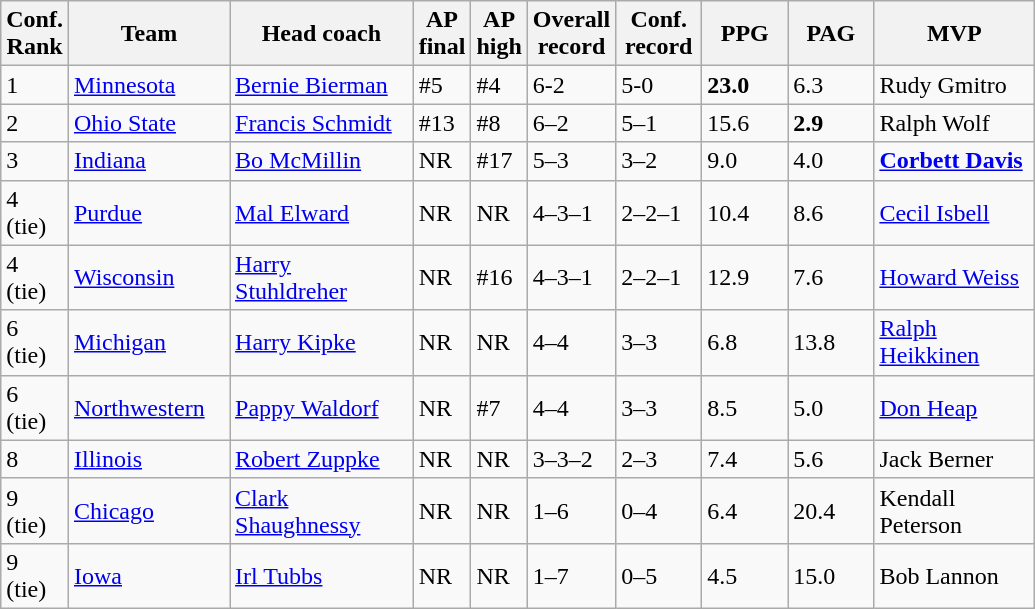<table class="sortable wikitable">
<tr>
<th width="25">Conf. Rank</th>
<th width="100">Team</th>
<th width="115">Head coach</th>
<th width="25">AP final</th>
<th width="25">AP high</th>
<th width="50">Overall record</th>
<th width="50">Conf. record</th>
<th width="50">PPG</th>
<th width="50">PAG</th>
<th width="100">MVP</th>
</tr>
<tr align="left" bgcolor="">
<td>1</td>
<td><a href='#'>Minnesota</a></td>
<td><a href='#'>Bernie Bierman</a></td>
<td>#5</td>
<td>#4</td>
<td>6-2</td>
<td>5-0</td>
<td><strong>23.0</strong></td>
<td>6.3</td>
<td>Rudy Gmitro</td>
</tr>
<tr align="left" bgcolor="">
<td>2</td>
<td><a href='#'>Ohio State</a></td>
<td><a href='#'>Francis Schmidt</a></td>
<td>#13</td>
<td>#8</td>
<td>6–2</td>
<td>5–1</td>
<td>15.6</td>
<td><strong>2.9</strong></td>
<td>Ralph Wolf</td>
</tr>
<tr align="left" bgcolor="">
<td>3</td>
<td><a href='#'>Indiana</a></td>
<td><a href='#'>Bo McMillin</a></td>
<td>NR</td>
<td>#17</td>
<td>5–3</td>
<td>3–2</td>
<td>9.0</td>
<td>4.0</td>
<td><strong><a href='#'>Corbett Davis</a></strong></td>
</tr>
<tr align="left" bgcolor="">
<td>4 (tie)</td>
<td><a href='#'>Purdue</a></td>
<td><a href='#'>Mal Elward</a></td>
<td>NR</td>
<td>NR</td>
<td>4–3–1</td>
<td>2–2–1</td>
<td>10.4</td>
<td>8.6</td>
<td><a href='#'>Cecil Isbell</a></td>
</tr>
<tr align="left" bgcolor="">
<td>4 (tie)</td>
<td><a href='#'>Wisconsin</a></td>
<td><a href='#'>Harry Stuhldreher</a></td>
<td>NR</td>
<td>#16</td>
<td>4–3–1</td>
<td>2–2–1</td>
<td>12.9</td>
<td>7.6</td>
<td><a href='#'>Howard Weiss</a></td>
</tr>
<tr align="left" bgcolor="">
<td>6 (tie)</td>
<td><a href='#'>Michigan</a></td>
<td><a href='#'>Harry Kipke</a></td>
<td>NR</td>
<td>NR</td>
<td>4–4</td>
<td>3–3</td>
<td>6.8</td>
<td>13.8</td>
<td><a href='#'>Ralph Heikkinen</a></td>
</tr>
<tr align="left" bgcolor="">
<td>6 (tie)</td>
<td><a href='#'>Northwestern</a></td>
<td><a href='#'>Pappy Waldorf</a></td>
<td>NR</td>
<td>#7</td>
<td>4–4</td>
<td>3–3</td>
<td>8.5</td>
<td>5.0</td>
<td><a href='#'>Don Heap</a></td>
</tr>
<tr align="left" bgcolor="">
<td>8</td>
<td><a href='#'>Illinois</a></td>
<td><a href='#'>Robert Zuppke</a></td>
<td>NR</td>
<td>NR</td>
<td>3–3–2</td>
<td>2–3</td>
<td>7.4</td>
<td>5.6</td>
<td>Jack Berner</td>
</tr>
<tr align="left" bgcolor="">
<td>9 (tie)</td>
<td><a href='#'>Chicago</a></td>
<td><a href='#'>Clark Shaughnessy</a></td>
<td>NR</td>
<td>NR</td>
<td>1–6</td>
<td>0–4</td>
<td>6.4</td>
<td>20.4</td>
<td>Kendall Peterson</td>
</tr>
<tr align="left" bgcolor="">
<td>9 (tie)</td>
<td><a href='#'>Iowa</a></td>
<td><a href='#'>Irl Tubbs</a></td>
<td>NR</td>
<td>NR</td>
<td>1–7</td>
<td>0–5</td>
<td>4.5</td>
<td>15.0</td>
<td>Bob Lannon</td>
</tr>
</table>
